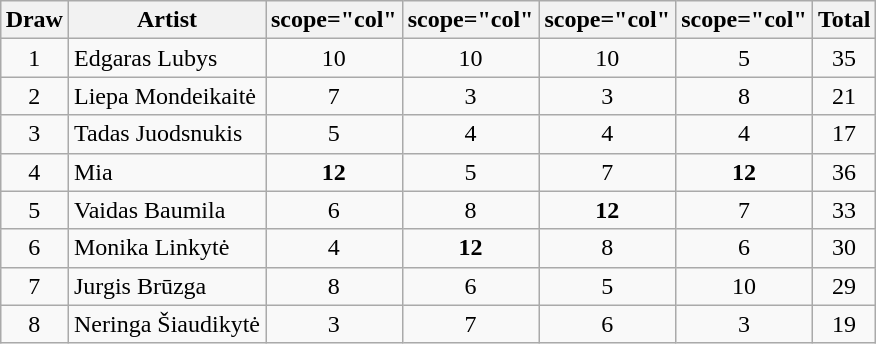<table class="wikitable collapsible" style="margin: 1em auto 1em auto; text-align:center;">
<tr>
<th>Draw</th>
<th>Artist</th>
<th>scope="col" </th>
<th>scope="col" </th>
<th>scope="col" </th>
<th>scope="col" </th>
<th>Total</th>
</tr>
<tr>
<td>1</td>
<td align="left">Edgaras Lubys</td>
<td>10</td>
<td>10</td>
<td>10</td>
<td>5</td>
<td>35</td>
</tr>
<tr>
<td>2</td>
<td align="left">Liepa Mondeikaitė</td>
<td>7</td>
<td>3</td>
<td>3</td>
<td>8</td>
<td>21</td>
</tr>
<tr>
<td>3</td>
<td align="left">Tadas Juodsnukis</td>
<td>5</td>
<td>4</td>
<td>4</td>
<td>4</td>
<td>17</td>
</tr>
<tr>
<td>4</td>
<td align="left">Mia</td>
<td><strong>12</strong></td>
<td>5</td>
<td>7</td>
<td><strong>12</strong></td>
<td>36</td>
</tr>
<tr>
<td>5</td>
<td align="left">Vaidas Baumila</td>
<td>6</td>
<td>8</td>
<td><strong>12</strong></td>
<td>7</td>
<td>33</td>
</tr>
<tr>
<td>6</td>
<td align="left">Monika Linkytė</td>
<td>4</td>
<td><strong>12</strong></td>
<td>8</td>
<td>6</td>
<td>30</td>
</tr>
<tr>
<td>7</td>
<td align="left">Jurgis Brūzga</td>
<td>8</td>
<td>6</td>
<td>5</td>
<td>10</td>
<td>29</td>
</tr>
<tr>
<td>8</td>
<td align="left">Neringa Šiaudikytė</td>
<td>3</td>
<td>7</td>
<td>6</td>
<td>3</td>
<td>19</td>
</tr>
</table>
